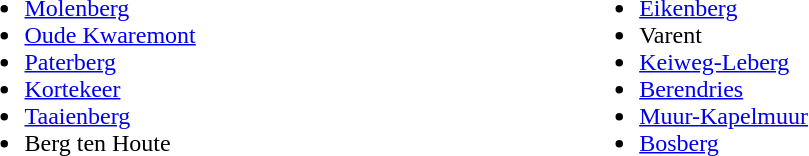<table width=65%>
<tr>
<td valign=top align=left width=25%><br><ul><li><a href='#'>Molenberg</a></li><li><a href='#'>Oude Kwaremont</a></li><li><a href='#'>Paterberg</a></li><li><a href='#'>Kortekeer</a></li><li><a href='#'>Taaienberg</a></li><li>Berg ten Houte</li></ul></td>
<td valign=top align=left width=25%><br><ul><li><a href='#'>Eikenberg</a></li><li>Varent</li><li><a href='#'>Keiweg-Leberg</a></li><li><a href='#'>Berendries</a></li><li><a href='#'>Muur-Kapelmuur</a></li><li><a href='#'>Bosberg</a></li></ul></td>
</tr>
</table>
